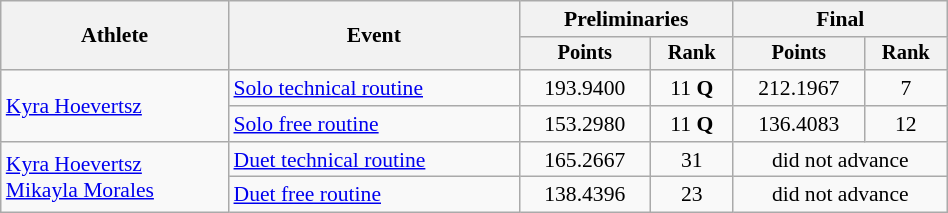<table class="wikitable" style="text-align:center; font-size:90%; width:50%;">
<tr>
<th rowspan="2">Athlete</th>
<th rowspan="2">Event</th>
<th colspan="2">Preliminaries</th>
<th colspan="2">Final</th>
</tr>
<tr style="font-size:95%">
<th>Points</th>
<th>Rank</th>
<th>Points</th>
<th>Rank</th>
</tr>
<tr>
<td align=left rowspan=2><a href='#'>Kyra Hoevertsz</a></td>
<td align=left><a href='#'>Solo technical routine</a></td>
<td>193.9400</td>
<td>11 <strong>Q</strong></td>
<td>212.1967</td>
<td>7</td>
</tr>
<tr>
<td align=left><a href='#'>Solo free routine</a></td>
<td>153.2980</td>
<td>11 <strong>Q</strong></td>
<td>136.4083</td>
<td>12</td>
</tr>
<tr>
<td align=left rowspan=2><a href='#'>Kyra Hoevertsz</a><br> <a href='#'>Mikayla Morales</a></td>
<td align=left><a href='#'>Duet technical routine</a></td>
<td>165.2667</td>
<td>31</td>
<td colspan=2>did not advance</td>
</tr>
<tr>
<td align=left><a href='#'>Duet free routine</a></td>
<td>138.4396</td>
<td>23</td>
<td colspan=2>did not advance</td>
</tr>
</table>
